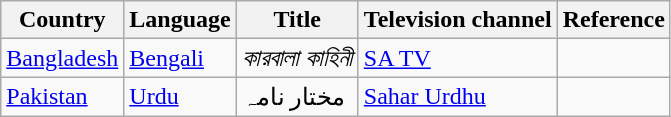<table class="wikitable">
<tr>
<th>Country</th>
<th>Language</th>
<th>Title</th>
<th>Television channel</th>
<th>Reference</th>
</tr>
<tr>
<td><a href='#'>Bangladesh</a></td>
<td><a href='#'>Bengali</a></td>
<td><em>কারবালা কাহিনী</em></td>
<td><a href='#'>SA TV</a></td>
<td></td>
</tr>
<tr>
<td><a href='#'>Pakistan</a></td>
<td><a href='#'>Urdu</a></td>
<td>مختار نامہ</td>
<td><a href='#'>Sahar Urdhu</a></td>
<td></td>
</tr>
</table>
